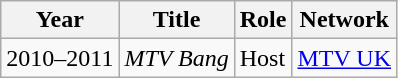<table class="wikitable">
<tr>
<th>Year</th>
<th>Title</th>
<th>Role</th>
<th>Network</th>
</tr>
<tr>
<td>2010–2011</td>
<td><em>MTV Bang</em></td>
<td>Host</td>
<td><a href='#'>MTV UK</a></td>
</tr>
</table>
